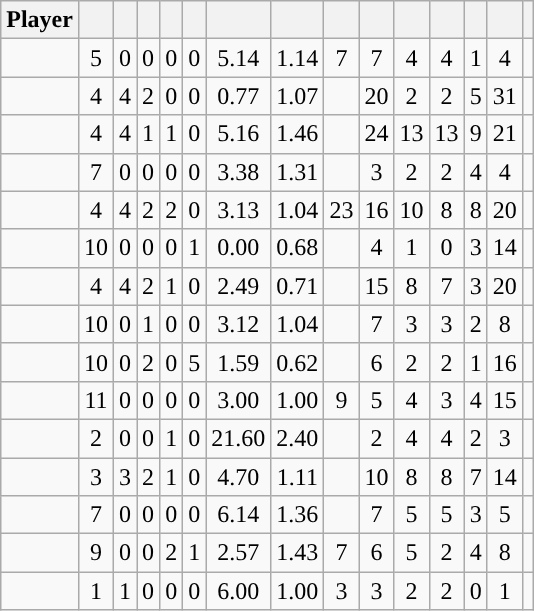<table class="wikitable sortable">
<tr>
<th>Player</th>
<th></th>
<th></th>
<th></th>
<th></th>
<th></th>
<th></th>
<th></th>
<th></th>
<th></th>
<th></th>
<th></th>
<th></th>
<th></th>
<th></th>
</tr>
<tr align=center>
<td></td>
<td>5</td>
<td>0</td>
<td>0</td>
<td>0</td>
<td>0</td>
<td>5.14</td>
<td>1.14</td>
<td>7</td>
<td>7</td>
<td>4</td>
<td>4</td>
<td>1</td>
<td>4</td>
<td></td>
</tr>
<tr align=center>
<td></td>
<td>4</td>
<td>4</td>
<td>2</td>
<td>0</td>
<td>0</td>
<td>0.77</td>
<td>1.07</td>
<td></td>
<td>20</td>
<td>2</td>
<td>2</td>
<td>5</td>
<td>31</td>
<td></td>
</tr>
<tr align=center>
<td></td>
<td>4</td>
<td>4</td>
<td>1</td>
<td>1</td>
<td>0</td>
<td>5.16</td>
<td>1.46</td>
<td></td>
<td>24</td>
<td>13</td>
<td>13</td>
<td>9</td>
<td>21</td>
<td></td>
</tr>
<tr align=center>
<td></td>
<td>7</td>
<td>0</td>
<td>0</td>
<td>0</td>
<td>0</td>
<td>3.38</td>
<td>1.31</td>
<td></td>
<td>3</td>
<td>2</td>
<td>2</td>
<td>4</td>
<td>4</td>
<td></td>
</tr>
<tr align=center>
<td></td>
<td>4</td>
<td>4</td>
<td>2</td>
<td>2</td>
<td>0</td>
<td>3.13</td>
<td>1.04</td>
<td>23</td>
<td>16</td>
<td>10</td>
<td>8</td>
<td>8</td>
<td>20</td>
<td></td>
</tr>
<tr align=center>
<td></td>
<td>10</td>
<td>0</td>
<td>0</td>
<td>0</td>
<td>1</td>
<td>0.00</td>
<td>0.68</td>
<td></td>
<td>4</td>
<td>1</td>
<td>0</td>
<td>3</td>
<td>14</td>
<td></td>
</tr>
<tr align=center>
<td></td>
<td>4</td>
<td>4</td>
<td>2</td>
<td>1</td>
<td>0</td>
<td>2.49</td>
<td>0.71</td>
<td></td>
<td>15</td>
<td>8</td>
<td>7</td>
<td>3</td>
<td>20</td>
<td></td>
</tr>
<tr align=center>
<td></td>
<td>10</td>
<td>0</td>
<td>1</td>
<td>0</td>
<td>0</td>
<td>3.12</td>
<td>1.04</td>
<td></td>
<td>7</td>
<td>3</td>
<td>3</td>
<td>2</td>
<td>8</td>
<td></td>
</tr>
<tr align=center>
<td></td>
<td>10</td>
<td>0</td>
<td>2</td>
<td>0</td>
<td>5</td>
<td>1.59</td>
<td>0.62</td>
<td></td>
<td>6</td>
<td>2</td>
<td>2</td>
<td>1</td>
<td>16</td>
<td></td>
</tr>
<tr align=center>
<td></td>
<td>11</td>
<td>0</td>
<td>0</td>
<td>0</td>
<td>0</td>
<td>3.00</td>
<td>1.00</td>
<td>9</td>
<td>5</td>
<td>4</td>
<td>3</td>
<td>4</td>
<td>15</td>
<td></td>
</tr>
<tr align=center>
<td></td>
<td>2</td>
<td>0</td>
<td>0</td>
<td>1</td>
<td>0</td>
<td>21.60</td>
<td>2.40</td>
<td></td>
<td>2</td>
<td>4</td>
<td>4</td>
<td>2</td>
<td>3</td>
<td></td>
</tr>
<tr align=center>
<td></td>
<td>3</td>
<td>3</td>
<td>2</td>
<td>1</td>
<td>0</td>
<td>4.70</td>
<td>1.11</td>
<td></td>
<td>10</td>
<td>8</td>
<td>8</td>
<td>7</td>
<td>14</td>
<td></td>
</tr>
<tr align=center>
<td></td>
<td>7</td>
<td>0</td>
<td>0</td>
<td>0</td>
<td>0</td>
<td>6.14</td>
<td>1.36</td>
<td></td>
<td>7</td>
<td>5</td>
<td>5</td>
<td>3</td>
<td>5</td>
<td></td>
</tr>
<tr align=center>
<td></td>
<td>9</td>
<td>0</td>
<td>0</td>
<td>2</td>
<td>1</td>
<td>2.57</td>
<td>1.43</td>
<td>7</td>
<td>6</td>
<td>5</td>
<td>2</td>
<td>4</td>
<td>8</td>
<td></td>
</tr>
<tr align=center>
<td></td>
<td>1</td>
<td>1</td>
<td>0</td>
<td>0</td>
<td>0</td>
<td>6.00</td>
<td>1.00</td>
<td>3</td>
<td>3</td>
<td>2</td>
<td>2</td>
<td>0</td>
<td>1</td>
<td></td>
</tr>
</table>
